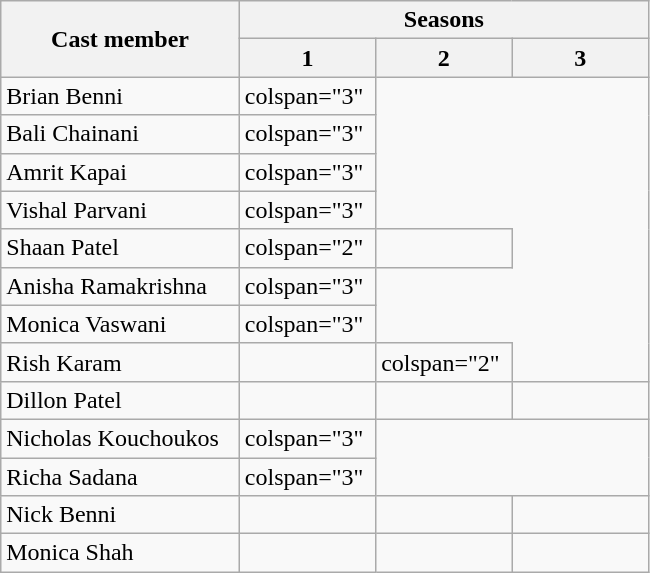<table class="wikitable plainrowheaders style="width:70%;">
<tr>
<th rowspan="2" width="35%">Cast member</th>
<th colspan="3">Seasons</th>
</tr>
<tr>
<th style="width:20%;">1</th>
<th style="width:20%;">2</th>
<th style="width:20%;">3</th>
</tr>
<tr>
<td>Brian Benni</td>
<td>colspan="3" </td>
</tr>
<tr>
<td>Bali Chainani</td>
<td>colspan="3" </td>
</tr>
<tr>
<td>Amrit Kapai</td>
<td>colspan="3" </td>
</tr>
<tr>
<td>Vishal Parvani</td>
<td>colspan="3" </td>
</tr>
<tr>
<td>Shaan Patel</td>
<td>colspan="2" </td>
<td></td>
</tr>
<tr>
<td>Anisha Ramakrishna</td>
<td>colspan="3" </td>
</tr>
<tr>
<td>Monica Vaswani</td>
<td>colspan="3" </td>
</tr>
<tr>
<td>Rish Karam</td>
<td></td>
<td>colspan="2"</td>
</tr>
<tr>
<td>Dillon Patel</td>
<td></td>
<td></td>
<td></td>
</tr>
<tr>
<td>Nicholas Kouchoukos</td>
<td>colspan="3" </td>
</tr>
<tr>
<td>Richa Sadana</td>
<td>colspan="3" </td>
</tr>
<tr>
<td>Nick Benni</td>
<td></td>
<td></td>
<td></td>
</tr>
<tr>
<td>Monica Shah</td>
<td></td>
<td></td>
<td></td>
</tr>
</table>
